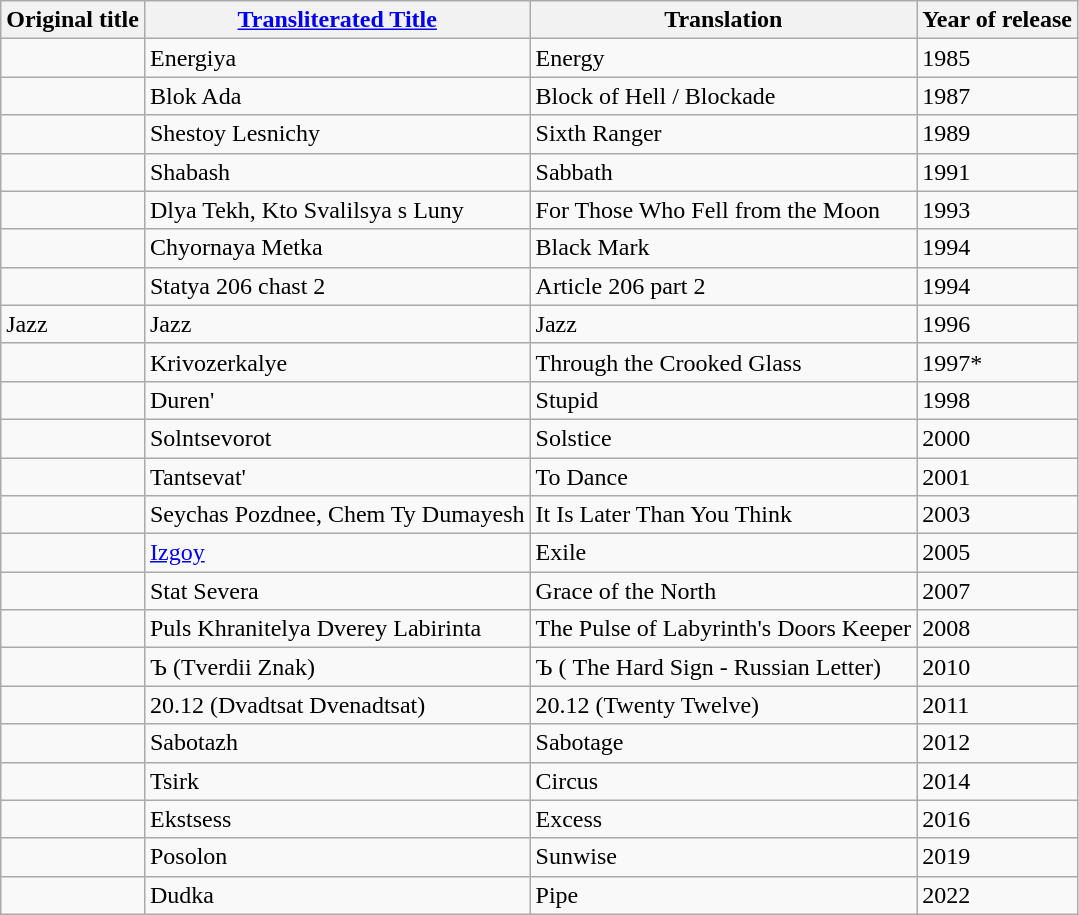<table class="wikitable">
<tr>
<th>Original title</th>
<th><a href='#'>Transliterated Title</a></th>
<th>Translation</th>
<th>Year of release</th>
</tr>
<tr>
<td></td>
<td>Energiya</td>
<td>Energy</td>
<td>1985</td>
</tr>
<tr>
<td></td>
<td>Blok Ada</td>
<td>Block of Hell / Blockade</td>
<td>1987</td>
</tr>
<tr>
<td></td>
<td>Shestoy Lesnichy</td>
<td>Sixth Ranger</td>
<td>1989</td>
</tr>
<tr>
<td></td>
<td>Shabash</td>
<td>Sabbath</td>
<td>1991</td>
</tr>
<tr>
<td></td>
<td>Dlya Tekh, Kto Svalilsya s Luny</td>
<td>For Those Who Fell from the Moon</td>
<td>1993</td>
</tr>
<tr>
<td></td>
<td>Chyornaya Metka</td>
<td>Black Mark</td>
<td>1994</td>
</tr>
<tr>
<td></td>
<td>Statya 206 chast 2</td>
<td>Article 206 part 2</td>
<td>1994</td>
</tr>
<tr>
<td>Jazz</td>
<td>Jazz</td>
<td>Jazz</td>
<td>1996</td>
</tr>
<tr>
<td></td>
<td>Krivozerkalye</td>
<td>Through the Crooked Glass</td>
<td>1997*</td>
</tr>
<tr>
<td></td>
<td>Duren'</td>
<td>Stupid</td>
<td>1998</td>
</tr>
<tr>
<td></td>
<td>Solntsevorot</td>
<td>Solstice</td>
<td>2000</td>
</tr>
<tr>
<td></td>
<td>Tantsevat'</td>
<td>To Dance</td>
<td>2001</td>
</tr>
<tr>
<td></td>
<td>Seychas Pozdnee, Chem Ty Dumayesh</td>
<td>It Is Later Than You Think</td>
<td>2003</td>
</tr>
<tr>
<td></td>
<td><a href='#'>Izgoy</a></td>
<td>Exile</td>
<td>2005</td>
</tr>
<tr>
<td></td>
<td>Stat Severa</td>
<td>Grace of the North</td>
<td>2007</td>
</tr>
<tr>
<td></td>
<td>Puls Khranitelya Dverey Labirinta</td>
<td>The Pulse of Labyrinth's Doors Keeper</td>
<td>2008</td>
</tr>
<tr>
<td></td>
<td>Ъ (Tverdii Znak)</td>
<td>Ъ ( The Hard Sign - Russian Letter)</td>
<td>2010</td>
</tr>
<tr>
<td></td>
<td>20.12 (Dvadtsat Dvenadtsat)</td>
<td>20.12 (Twenty Twelve)</td>
<td>2011</td>
</tr>
<tr>
<td></td>
<td>Sabotazh</td>
<td>Sabotage</td>
<td>2012</td>
</tr>
<tr>
<td></td>
<td>Tsirk</td>
<td>Circus</td>
<td>2014</td>
</tr>
<tr>
<td></td>
<td>Ekstsess</td>
<td>Excess</td>
<td>2016</td>
</tr>
<tr>
<td></td>
<td>Posolon</td>
<td>Sunwise</td>
<td>2019</td>
</tr>
<tr>
<td></td>
<td>Dudka</td>
<td>Pipe</td>
<td>2022</td>
</tr>
</table>
